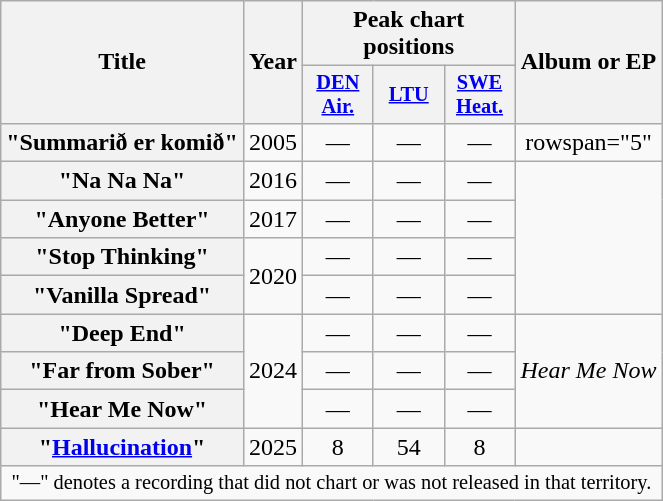<table class="wikitable plainrowheaders" style="text-align:center;">
<tr>
<th scope="col" rowspan="2">Title</th>
<th scope="col" rowspan="2">Year</th>
<th scope="col" colspan="3">Peak chart positions</th>
<th scope="col" rowspan="2">Album or EP</th>
</tr>
<tr>
<th scope="col" style="width:3em;font-size:85%;"><a href='#'>DEN<br>Air.</a><br></th>
<th scope="col" style="width:3em;font-size:85%;"><a href='#'>LTU</a><br></th>
<th scope="col" style="width:3em;font-size:85%;"><a href='#'>SWE<br>Heat.</a><br></th>
</tr>
<tr>
<th scope="row">"Summarið er komið"</th>
<td>2005</td>
<td>—</td>
<td>—</td>
<td>—</td>
<td>rowspan="5" </td>
</tr>
<tr>
<th scope="row">"Na Na Na"</th>
<td>2016</td>
<td>—</td>
<td>—</td>
<td>—</td>
</tr>
<tr>
<th scope="row">"Anyone Better"</th>
<td>2017</td>
<td>—</td>
<td>—</td>
<td>—</td>
</tr>
<tr>
<th scope="row">"Stop Thinking"</th>
<td rowspan="2">2020</td>
<td>—</td>
<td>—</td>
<td>—</td>
</tr>
<tr>
<th scope="row">"Vanilla Spread"</th>
<td>—</td>
<td>—</td>
<td>—</td>
</tr>
<tr>
<th scope="row">"Deep End"</th>
<td rowspan="3">2024</td>
<td>—</td>
<td>—</td>
<td>—</td>
<td rowspan="3"><em>Hear Me Now</em></td>
</tr>
<tr>
<th scope="row">"Far from Sober"</th>
<td>—</td>
<td>—</td>
<td>—</td>
</tr>
<tr>
<th scope="row">"Hear Me Now"</th>
<td>—</td>
<td>—</td>
<td>—</td>
</tr>
<tr>
<th scope="row">"<a href='#'>Hallucination</a>"</th>
<td>2025</td>
<td>8</td>
<td>54</td>
<td>8</td>
<td></td>
</tr>
<tr>
<td colspan="6" style="font-size:85%">"—" denotes a recording that did not chart or was not released in that territory.</td>
</tr>
</table>
